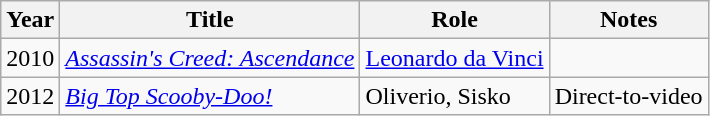<table class="wikitable sortable">
<tr>
<th>Year</th>
<th>Title</th>
<th>Role</th>
<th>Notes</th>
</tr>
<tr>
<td>2010</td>
<td><em><a href='#'>Assassin's Creed: Ascendance</a></em></td>
<td><a href='#'>Leonardo da Vinci</a></td>
<td></td>
</tr>
<tr>
<td>2012</td>
<td><em><a href='#'>Big Top Scooby-Doo!</a></em></td>
<td>Oliverio, Sisko</td>
<td>Direct-to-video</td>
</tr>
</table>
